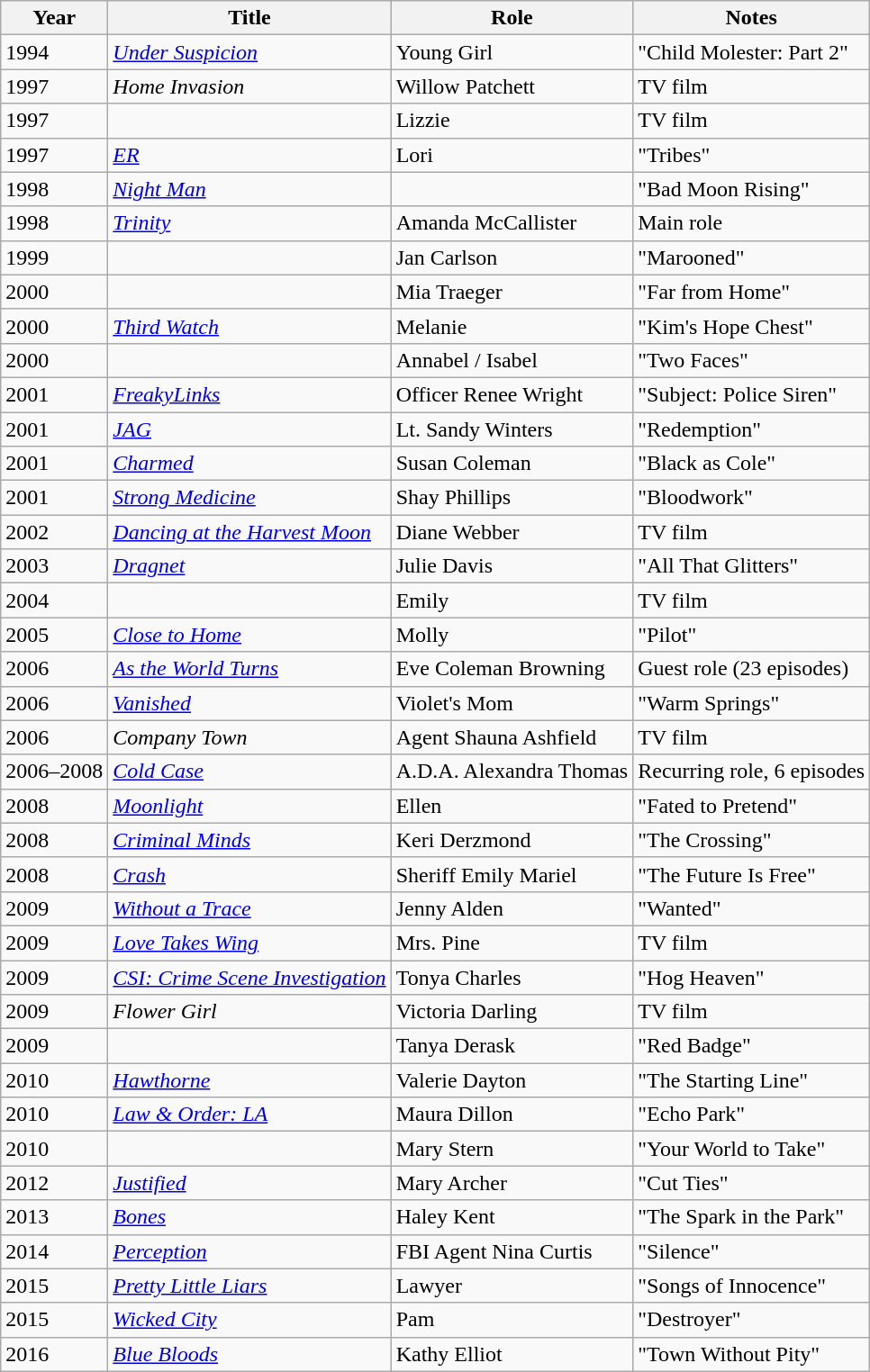<table class="wikitable sortable">
<tr>
<th>Year</th>
<th>Title</th>
<th>Role</th>
<th class="unsortable">Notes</th>
</tr>
<tr>
<td>1994</td>
<td><em><a href='#'>Under Suspicion</a></em></td>
<td>Young Girl</td>
<td>"Child Molester: Part 2"</td>
</tr>
<tr>
<td>1997</td>
<td><em>Home Invasion</em></td>
<td>Willow Patchett</td>
<td>TV film</td>
</tr>
<tr>
<td>1997</td>
<td><em></em></td>
<td>Lizzie</td>
<td>TV film</td>
</tr>
<tr>
<td>1997</td>
<td><em><a href='#'>ER</a></em></td>
<td>Lori</td>
<td>"Tribes"</td>
</tr>
<tr>
<td>1998</td>
<td><em><a href='#'>Night Man</a></em></td>
<td></td>
<td>"Bad Moon Rising"</td>
</tr>
<tr>
<td>1998</td>
<td><em><a href='#'>Trinity</a></em></td>
<td>Amanda McCallister</td>
<td>Main role</td>
</tr>
<tr>
<td>1999</td>
<td><em></em></td>
<td>Jan Carlson</td>
<td>"Marooned"</td>
</tr>
<tr>
<td>2000</td>
<td><em></em></td>
<td>Mia Traeger</td>
<td>"Far from Home"</td>
</tr>
<tr>
<td>2000</td>
<td><em><a href='#'>Third Watch</a></em></td>
<td>Melanie</td>
<td>"Kim's Hope Chest"</td>
</tr>
<tr>
<td>2000</td>
<td><em></em></td>
<td>Annabel / Isabel</td>
<td>"Two Faces"</td>
</tr>
<tr>
<td>2001</td>
<td><em><a href='#'>FreakyLinks</a></em></td>
<td>Officer Renee Wright</td>
<td>"Subject: Police Siren"</td>
</tr>
<tr>
<td>2001</td>
<td><em><a href='#'>JAG</a></em></td>
<td>Lt. Sandy Winters</td>
<td>"Redemption"</td>
</tr>
<tr>
<td>2001</td>
<td><em><a href='#'>Charmed</a></em></td>
<td>Susan Coleman</td>
<td>"Black as Cole"</td>
</tr>
<tr>
<td>2001</td>
<td><em><a href='#'>Strong Medicine</a></em></td>
<td>Shay Phillips</td>
<td>"Bloodwork"</td>
</tr>
<tr>
<td>2002</td>
<td><em><a href='#'>Dancing at the Harvest Moon</a></em></td>
<td>Diane Webber</td>
<td>TV film</td>
</tr>
<tr>
<td>2003</td>
<td><em><a href='#'>Dragnet</a></em></td>
<td>Julie Davis</td>
<td>"All That Glitters"</td>
</tr>
<tr>
<td>2004</td>
<td><em></em></td>
<td>Emily</td>
<td>TV film</td>
</tr>
<tr>
<td>2005</td>
<td><em><a href='#'>Close to Home</a></em></td>
<td>Molly</td>
<td>"Pilot"</td>
</tr>
<tr>
<td>2006</td>
<td><em><a href='#'>As the World Turns</a></em></td>
<td>Eve Coleman Browning</td>
<td>Guest role (23 episodes)</td>
</tr>
<tr>
<td>2006</td>
<td><em><a href='#'>Vanished</a></em></td>
<td>Violet's Mom</td>
<td>"Warm Springs"</td>
</tr>
<tr>
<td>2006</td>
<td><em>Company Town</em></td>
<td>Agent Shauna Ashfield</td>
<td>TV film</td>
</tr>
<tr>
<td>2006–2008</td>
<td><em><a href='#'>Cold Case</a></em></td>
<td>A.D.A. Alexandra Thomas</td>
<td>Recurring role, 6 episodes</td>
</tr>
<tr>
<td>2008</td>
<td><em><a href='#'>Moonlight</a></em></td>
<td>Ellen</td>
<td>"Fated to Pretend"</td>
</tr>
<tr>
<td>2008</td>
<td><em><a href='#'>Criminal Minds</a></em></td>
<td>Keri Derzmond</td>
<td>"The Crossing"</td>
</tr>
<tr>
<td>2008</td>
<td><em><a href='#'>Crash</a></em></td>
<td>Sheriff Emily Mariel</td>
<td>"The Future Is Free"</td>
</tr>
<tr>
<td>2009</td>
<td><em><a href='#'>Without a Trace</a></em></td>
<td>Jenny Alden</td>
<td>"Wanted"</td>
</tr>
<tr>
<td>2009</td>
<td><em><a href='#'>Love Takes Wing</a></em></td>
<td>Mrs. Pine</td>
<td>TV film</td>
</tr>
<tr>
<td>2009</td>
<td><em><a href='#'>CSI: Crime Scene Investigation</a></em></td>
<td>Tonya Charles</td>
<td>"Hog Heaven"</td>
</tr>
<tr>
<td>2009</td>
<td><em>Flower Girl</em></td>
<td>Victoria Darling</td>
<td>TV film</td>
</tr>
<tr>
<td>2009</td>
<td><em></em></td>
<td>Tanya Derask</td>
<td>"Red Badge"</td>
</tr>
<tr>
<td>2010</td>
<td><em><a href='#'>Hawthorne</a></em></td>
<td>Valerie Dayton</td>
<td>"The Starting Line"</td>
</tr>
<tr>
<td>2010</td>
<td><em><a href='#'>Law & Order: LA</a></em></td>
<td>Maura Dillon</td>
<td>"Echo Park"</td>
</tr>
<tr>
<td>2010</td>
<td><em></em></td>
<td>Mary Stern</td>
<td>"Your World to Take"</td>
</tr>
<tr>
<td>2012</td>
<td><em><a href='#'>Justified</a></em></td>
<td>Mary Archer</td>
<td>"Cut Ties"</td>
</tr>
<tr>
<td>2013</td>
<td><em><a href='#'>Bones</a></em></td>
<td>Haley Kent</td>
<td>"The Spark in the Park"</td>
</tr>
<tr>
<td>2014</td>
<td><em><a href='#'>Perception</a></em></td>
<td>FBI Agent Nina Curtis</td>
<td>"Silence"</td>
</tr>
<tr>
<td>2015</td>
<td><em><a href='#'>Pretty Little Liars</a></em></td>
<td>Lawyer</td>
<td>"Songs of Innocence"</td>
</tr>
<tr>
<td>2015</td>
<td><em><a href='#'>Wicked City</a></em></td>
<td>Pam</td>
<td>"Destroyer"</td>
</tr>
<tr>
<td>2016</td>
<td><em><a href='#'>Blue Bloods</a></em></td>
<td>Kathy Elliot</td>
<td>"Town Without Pity"</td>
</tr>
</table>
